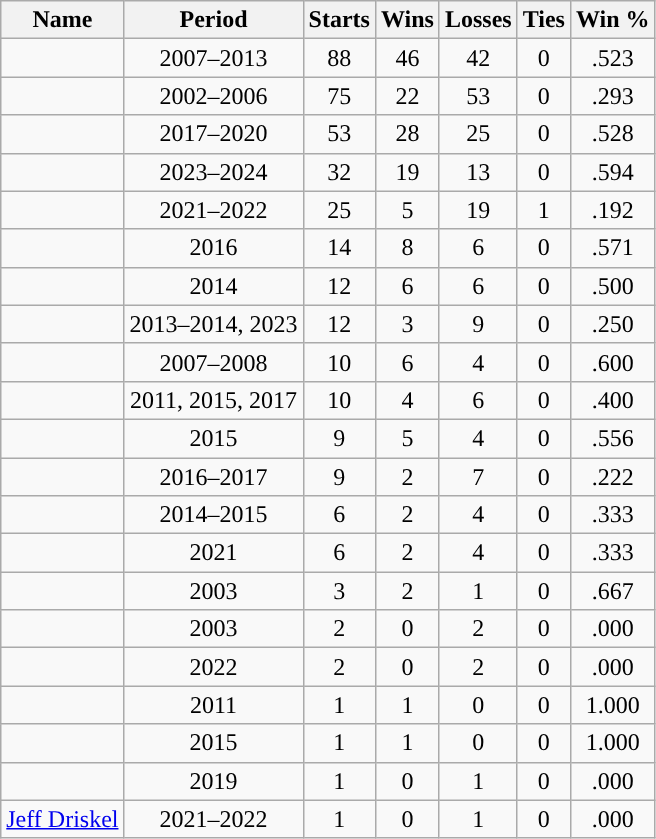<table class="wikitable sortable" style="text-align:center">
<tr>
<th>Name</th>
<th>Period</th>
<th>Starts</th>
<th>Wins</th>
<th>Losses</th>
<th>Ties</th>
<th>Win %</th>
</tr>
<tr>
<td align=left></td>
<td>2007–2013</td>
<td>88</td>
<td>46</td>
<td>42</td>
<td>0</td>
<td>.523</td>
</tr>
<tr>
<td align=left></td>
<td>2002–2006</td>
<td>75</td>
<td>22</td>
<td>53</td>
<td>0</td>
<td>.293</td>
</tr>
<tr>
<td align=left></td>
<td>2017–2020</td>
<td>53</td>
<td>28</td>
<td>25</td>
<td>0</td>
<td>.528</td>
</tr>
<tr>
<td align="left"></td>
<td>2023–2024</td>
<td>32</td>
<td>19</td>
<td>13</td>
<td>0</td>
<td>.594</td>
</tr>
<tr>
<td align="left"></td>
<td>2021–2022</td>
<td>25</td>
<td>5</td>
<td>19</td>
<td>1</td>
<td>.192</td>
</tr>
<tr>
<td align=left></td>
<td>2016</td>
<td>14</td>
<td>8</td>
<td>6</td>
<td>0</td>
<td>.571</td>
</tr>
<tr>
<td align=left></td>
<td>2014</td>
<td>12</td>
<td>6</td>
<td>6</td>
<td>0</td>
<td>.500</td>
</tr>
<tr>
<td align=left></td>
<td>2013–2014, 2023</td>
<td>12</td>
<td>3</td>
<td>9</td>
<td>0</td>
<td>.250</td>
</tr>
<tr>
<td align=left></td>
<td>2007–2008</td>
<td>10</td>
<td>6</td>
<td>4</td>
<td>0</td>
<td>.600</td>
</tr>
<tr>
<td align=left></td>
<td>2011, 2015, 2017</td>
<td>10</td>
<td>4</td>
<td>6</td>
<td>0</td>
<td>.400</td>
</tr>
<tr>
<td align=left></td>
<td>2015</td>
<td>9</td>
<td>5</td>
<td>4</td>
<td>0</td>
<td>.556</td>
</tr>
<tr>
<td align=left></td>
<td>2016–2017</td>
<td>9</td>
<td>2</td>
<td>7</td>
<td>0</td>
<td>.222</td>
</tr>
<tr>
<td align=left></td>
<td>2014–2015</td>
<td>6</td>
<td>2</td>
<td>4</td>
<td>0</td>
<td>.333</td>
</tr>
<tr>
<td align=left></td>
<td>2021</td>
<td>6</td>
<td>2</td>
<td>4</td>
<td>0</td>
<td>.333</td>
</tr>
<tr>
<td align=left></td>
<td>2003</td>
<td>3</td>
<td>2</td>
<td>1</td>
<td>0</td>
<td>.667</td>
</tr>
<tr>
<td align=left></td>
<td>2003</td>
<td>2</td>
<td>0</td>
<td>2</td>
<td>0</td>
<td>.000</td>
</tr>
<tr>
<td align=left></td>
<td>2022</td>
<td>2</td>
<td>0</td>
<td>2</td>
<td>0</td>
<td>.000</td>
</tr>
<tr>
<td align=left></td>
<td>2011</td>
<td>1</td>
<td>1</td>
<td>0</td>
<td>0</td>
<td>1.000</td>
</tr>
<tr>
<td align=left></td>
<td>2015</td>
<td>1</td>
<td>1</td>
<td>0</td>
<td>0</td>
<td>1.000</td>
</tr>
<tr>
<td align=left></td>
<td>2019</td>
<td>1</td>
<td>0</td>
<td>1</td>
<td>0</td>
<td>.000</td>
</tr>
<tr>
<td align=left><a href='#'>Jeff Driskel</a></td>
<td>2021–2022</td>
<td>1</td>
<td>0</td>
<td>1</td>
<td>0</td>
<td>.000</td>
</tr>
</table>
